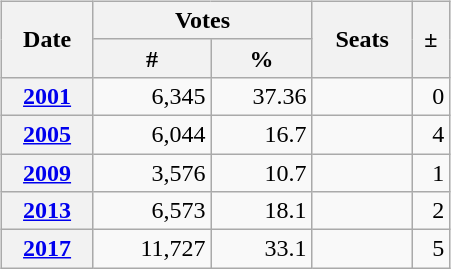<table>
<tr>
<td valign="top"><br><table class="wikitable" width="300px" style="text-align:right">
<tr>
<th rowspan="2">Date</th>
<th colspan="2">Votes</th>
<th rowspan="2">Seats</th>
<th rowspan="2">±</th>
</tr>
<tr>
<th>#</th>
<th>%</th>
</tr>
<tr>
<th><a href='#'>2001</a></th>
<td>6,345</td>
<td>37.36</td>
<td></td>
<td> 0</td>
</tr>
<tr>
<th><a href='#'>2005</a></th>
<td>6,044</td>
<td>16.7</td>
<td></td>
<td> 4</td>
</tr>
<tr>
<th><a href='#'>2009</a></th>
<td>3,576</td>
<td>10.7</td>
<td></td>
<td> 1</td>
</tr>
<tr>
<th><a href='#'>2013</a></th>
<td>6,573</td>
<td>18.1</td>
<td></td>
<td> 2</td>
</tr>
<tr>
<th><a href='#'>2017</a></th>
<td>11,727</td>
<td>33.1</td>
<td></td>
<td> 5</td>
</tr>
</table>
</td>
</tr>
</table>
